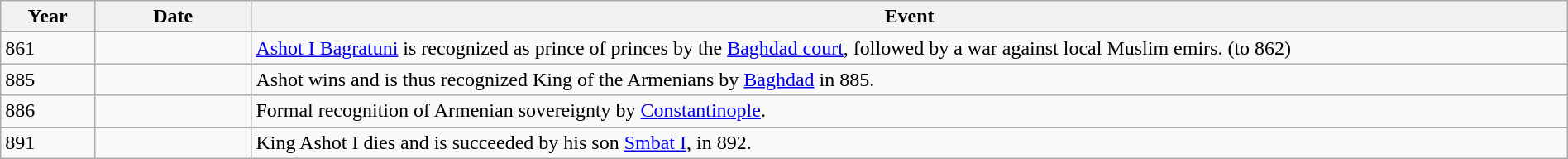<table class="wikitable" width="100%">
<tr>
<th style="width:6%">Year</th>
<th style="width:10%">Date</th>
<th>Event</th>
</tr>
<tr>
<td>861</td>
<td></td>
<td><a href='#'>Ashot I Bagratuni</a> is recognized as prince of princes by the <a href='#'>Baghdad court</a>, followed by a war against local Muslim emirs. (to 862)</td>
</tr>
<tr>
<td>885</td>
<td></td>
<td>Ashot wins and is thus recognized King of the Armenians by <a href='#'>Baghdad</a> in 885.</td>
</tr>
<tr>
<td>886</td>
<td></td>
<td>Formal recognition of Armenian sovereignty by <a href='#'>Constantinople</a>.</td>
</tr>
<tr>
<td>891</td>
<td></td>
<td>King Ashot I dies and is succeeded by his son <a href='#'>Smbat I</a>, in 892.</td>
</tr>
</table>
